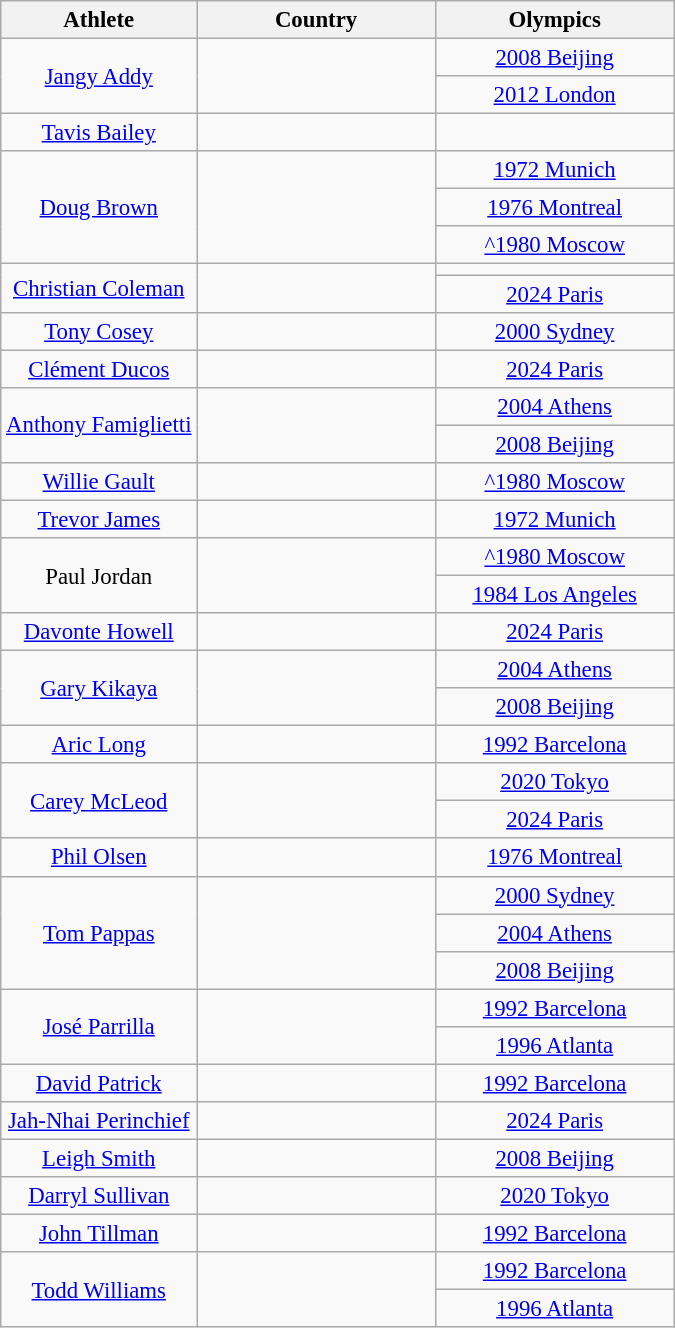<table class="wikitable" style="font-size:95%">
<tr align=center>
<th>Athlete</th>
<th style="width:10em">Country</th>
<th style="width:10em">Olympics</th>
</tr>
<tr align=center>
<td rowspan="2"><a href='#'>Jangy Addy</a></td>
<td rowspan="2"></td>
<td><a href='#'>2008 Beijing</a></td>
</tr>
<tr align=center>
<td><a href='#'>2012 London</a></td>
</tr>
<tr align=center>
<td><a href='#'>Tavis Bailey</a></td>
<td></td>
<td></td>
</tr>
<tr align="center">
<td rowspan="3"><a href='#'>Doug Brown</a></td>
<td rowspan="3"></td>
<td><a href='#'>1972 Munich</a></td>
</tr>
<tr align="center">
<td><a href='#'>1976 Montreal</a></td>
</tr>
<tr align="center">
<td><a href='#'>^1980 Moscow</a></td>
</tr>
<tr align=center>
<td rowspan="2"><a href='#'>Christian Coleman</a></td>
<td rowspan="2"></td>
<td></td>
</tr>
<tr align=center>
<td><a href='#'>2024 Paris</a></td>
</tr>
<tr align=center>
<td><a href='#'>Tony Cosey</a></td>
<td></td>
<td><a href='#'>2000 Sydney</a></td>
</tr>
<tr align=center>
<td><a href='#'>Clément Ducos</a></td>
<td></td>
<td><a href='#'>2024 Paris</a></td>
</tr>
<tr align=center>
<td rowspan="2"><a href='#'>Anthony Famiglietti</a></td>
<td rowspan="2"></td>
<td><a href='#'>2004 Athens</a></td>
</tr>
<tr align=center>
<td><a href='#'>2008 Beijing</a></td>
</tr>
<tr align=center>
<td><a href='#'>Willie Gault</a></td>
<td></td>
<td><a href='#'>^1980 Moscow</a></td>
</tr>
<tr align="center">
<td><a href='#'>Trevor James</a></td>
<td></td>
<td><a href='#'>1972 Munich</a></td>
</tr>
<tr align="center">
<td rowspan="2">Paul Jordan</td>
<td rowspan="2"></td>
<td><a href='#'>^1980 Moscow</a></td>
</tr>
<tr align=center>
<td><a href='#'>1984 Los Angeles</a></td>
</tr>
<tr align=center>
<td><a href='#'>Davonte Howell</a></td>
<td></td>
<td><a href='#'>2024 Paris</a></td>
</tr>
<tr align=center>
<td rowspan="2"><a href='#'>Gary Kikaya</a></td>
<td rowspan="2"></td>
<td><a href='#'>2004 Athens</a></td>
</tr>
<tr align=center>
<td><a href='#'>2008 Beijing</a></td>
</tr>
<tr align="center">
<td><a href='#'>Aric Long</a></td>
<td></td>
<td><a href='#'>1992 Barcelona</a></td>
</tr>
<tr align=center>
<td rowspan="2"><a href='#'>Carey McLeod</a></td>
<td rowspan="2"></td>
<td><a href='#'>2020 Tokyo</a></td>
</tr>
<tr align=center>
<td><a href='#'>2024 Paris</a></td>
</tr>
<tr align="center">
<td><a href='#'>Phil Olsen</a></td>
<td></td>
<td><a href='#'>1976 Montreal</a></td>
</tr>
<tr align=center>
<td rowspan="3"><a href='#'>Tom Pappas</a></td>
<td rowspan="3"></td>
<td><a href='#'>2000 Sydney</a></td>
</tr>
<tr align=center>
<td><a href='#'>2004 Athens</a></td>
</tr>
<tr align=center>
<td><a href='#'>2008 Beijing</a></td>
</tr>
<tr align="center">
<td rowspan="2"><a href='#'>José Parrilla</a></td>
<td rowspan="2"></td>
<td><a href='#'>1992 Barcelona</a></td>
</tr>
<tr align=center>
<td><a href='#'>1996 Atlanta</a></td>
</tr>
<tr align=center>
<td><a href='#'>David Patrick</a></td>
<td></td>
<td><a href='#'>1992 Barcelona</a></td>
</tr>
<tr align=center>
<td><a href='#'>Jah-Nhai Perinchief</a></td>
<td></td>
<td><a href='#'>2024 Paris</a></td>
</tr>
<tr align=center>
<td><a href='#'>Leigh Smith</a></td>
<td></td>
<td><a href='#'>2008 Beijing</a></td>
</tr>
<tr align=center>
<td><a href='#'>Darryl Sullivan</a></td>
<td></td>
<td><a href='#'>2020 Tokyo</a></td>
</tr>
<tr align=center>
<td><a href='#'>John Tillman</a></td>
<td></td>
<td><a href='#'>1992 Barcelona</a></td>
</tr>
<tr align="center">
<td rowspan="2"><a href='#'>Todd Williams</a></td>
<td rowspan="2"></td>
<td><a href='#'>1992 Barcelona</a></td>
</tr>
<tr align=center>
<td><a href='#'>1996 Atlanta</a></td>
</tr>
</table>
